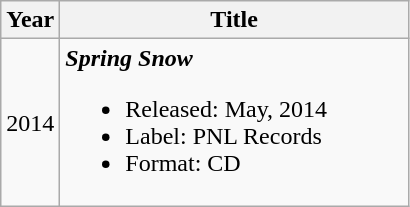<table class="wikitable">
<tr>
<th>Year</th>
<th style="width:225px;">Title</th>
</tr>
<tr>
<td>2014</td>
<td style="width:225px;"><strong><em>Spring Snow</em></strong><br><ul><li>Released: May, 2014</li><li>Label: PNL Records </li><li>Format: CD</li></ul></td>
</tr>
</table>
